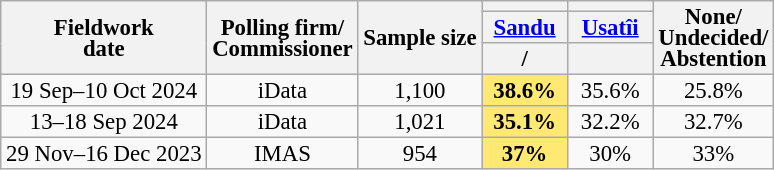<table class=wikitable style="text-align:center;font-size:95%;line-height:14px;">
<tr>
<th rowspan="3">Fieldwork<br>date</th>
<th rowspan="3">Polling firm/<br>Commissioner</th>
<th rowspan="3">Sample size</th>
<th></th>
<th></th>
<th rowspan="3">None/<br>Undecided/<br>Abstention</th>
</tr>
<tr>
<th style="width:50px;"><a href='#'>Sandu</a></th>
<th style="width:50px;"><a href='#'>Usatîi</a></th>
</tr>
<tr>
<th><a href='#'></a>/<a href='#'></a></th>
<th><a href='#'></a></th>
</tr>
<tr>
<td>19 Sep–10 Oct 2024</td>
<td>iData</td>
<td>1,100</td>
<td style="background:#ffe973"><strong>38.6%</strong></td>
<td>35.6%</td>
<td>25.8%</td>
</tr>
<tr>
<td>13–18 Sep 2024</td>
<td>iData</td>
<td>1,021</td>
<td style="background:#ffe973"><strong>35.1%</strong></td>
<td>32.2%</td>
<td>32.7%</td>
</tr>
<tr>
<td data-sort-value="2023-12-16">29 Nov–16 Dec 2023</td>
<td>IMAS</td>
<td>954</td>
<td style="background:#ffe973"><strong>37%</strong></td>
<td>30%</td>
<td>33%</td>
</tr>
</table>
